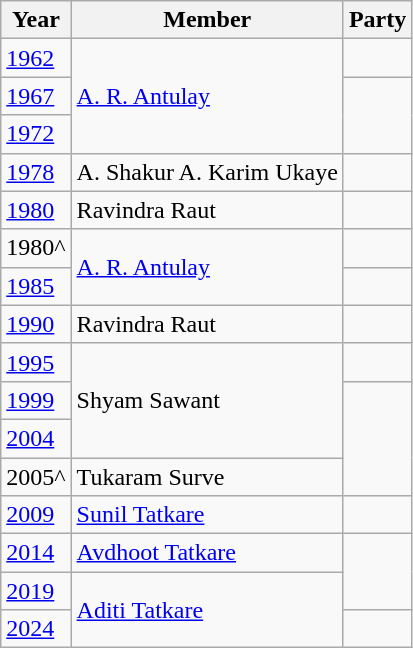<table class="wikitable">
<tr>
<th>Year</th>
<th>Member</th>
<th colspan="2">Party</th>
</tr>
<tr>
<td><a href='#'>1962</a></td>
<td rowspan="3"><a href='#'>A. R. Antulay</a></td>
<td></td>
</tr>
<tr>
<td><a href='#'>1967</a></td>
</tr>
<tr>
<td><a href='#'>1972</a></td>
</tr>
<tr>
<td><a href='#'>1978</a></td>
<td>A. Shakur A. Karim Ukaye</td>
<td></td>
</tr>
<tr>
<td><a href='#'>1980</a></td>
<td>Ravindra Raut</td>
<td></td>
</tr>
<tr>
<td>1980^</td>
<td rowspan="2"><a href='#'>A. R. Antulay</a></td>
</tr>
<tr>
<td><a href='#'>1985</a></td>
<td></td>
</tr>
<tr>
<td><a href='#'>1990</a></td>
<td>Ravindra Raut</td>
<td></td>
</tr>
<tr>
<td><a href='#'>1995</a></td>
<td rowspan="3">Shyam Sawant</td>
<td></td>
</tr>
<tr>
<td><a href='#'>1999</a></td>
</tr>
<tr>
<td><a href='#'>2004</a></td>
</tr>
<tr>
<td>2005^</td>
<td>Tukaram Surve</td>
</tr>
<tr>
<td><a href='#'>2009</a></td>
<td><a href='#'>Sunil Tatkare</a></td>
<td></td>
</tr>
<tr>
<td><a href='#'>2014</a></td>
<td><a href='#'>Avdhoot Tatkare</a></td>
</tr>
<tr>
<td><a href='#'>2019</a></td>
<td rowspan=2><a href='#'>Aditi Tatkare</a></td>
</tr>
<tr>
<td><a href='#'>2024</a></td>
<td></td>
</tr>
</table>
